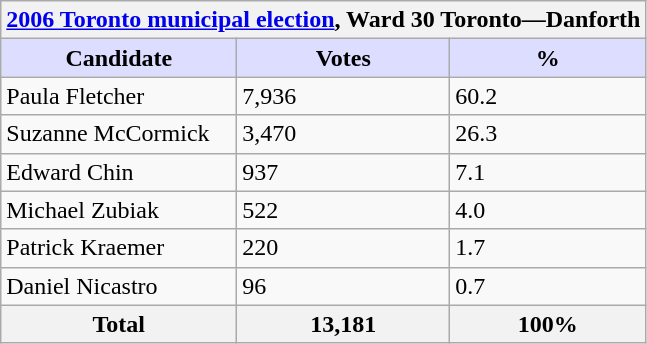<table class="wikitable">
<tr>
<th colspan="3"><a href='#'>2006 Toronto municipal election</a>, Ward 30 Toronto—Danforth</th>
</tr>
<tr>
<th style="background:#ddf; width:150px;">Candidate</th>
<th style="background:#ddf;">Votes</th>
<th style="background:#ddf;">%</th>
</tr>
<tr>
<td>Paula Fletcher</td>
<td>7,936</td>
<td>60.2</td>
</tr>
<tr>
<td>Suzanne McCormick</td>
<td>3,470</td>
<td>26.3</td>
</tr>
<tr>
<td>Edward Chin</td>
<td>937</td>
<td>7.1</td>
</tr>
<tr>
<td>Michael Zubiak</td>
<td>522</td>
<td>4.0</td>
</tr>
<tr>
<td>Patrick Kraemer</td>
<td>220</td>
<td>1.7</td>
</tr>
<tr>
<td>Daniel Nicastro</td>
<td>96</td>
<td>0.7</td>
</tr>
<tr>
<th>Total</th>
<th>13,181</th>
<th>100%</th>
</tr>
</table>
